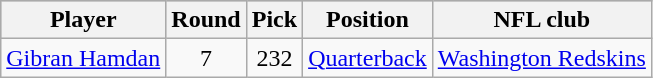<table class="wikitable" style="text-align:center;">
<tr style="background:#C0C0C0;">
<th>Player</th>
<th>Round</th>
<th>Pick</th>
<th>Position</th>
<th>NFL club</th>
</tr>
<tr>
<td><a href='#'>Gibran Hamdan</a></td>
<td>7</td>
<td>232</td>
<td><a href='#'>Quarterback</a></td>
<td><a href='#'>Washington Redskins</a></td>
</tr>
</table>
